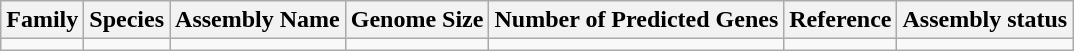<table class="wikitable sortable">
<tr>
<th>Family</th>
<th>Species</th>
<th>Assembly Name</th>
<th>Genome Size</th>
<th>Number of Predicted Genes</th>
<th>Reference</th>
<th>Assembly status</th>
</tr>
<tr>
<td></td>
<td></td>
<td></td>
<td></td>
<td></td>
<td></td>
<td></td>
</tr>
</table>
